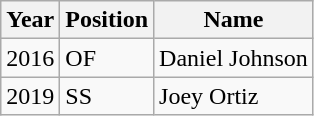<table class="wikitable">
<tr>
<th>Year</th>
<th>Position</th>
<th>Name</th>
</tr>
<tr>
<td>2016</td>
<td>OF</td>
<td>Daniel Johnson</td>
</tr>
<tr>
<td>2019</td>
<td>SS</td>
<td>Joey Ortiz</td>
</tr>
</table>
